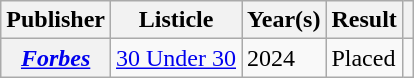<table class="wikitable sortable plainrowheaders">
<tr>
<th scope="col">Publisher</th>
<th scope="col">Listicle</th>
<th scope="col">Year(s)</th>
<th scope="col">Result</th>
<th scope="col" class="unsortable"></th>
</tr>
<tr>
<th scope="row"><em><a href='#'>Forbes</a></em></th>
<td><a href='#'>30 Under 30</a></td>
<td>2024</td>
<td>Placed</td>
<td style="text-align:center;"></td>
</tr>
</table>
